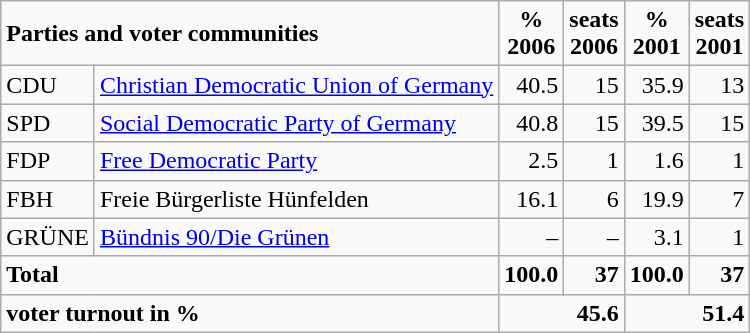<table class="wikitable">
<tr --  class="bgcolor5">
<td colspan="2"><strong>Parties and voter communities</strong></td>
<td align="center"><strong>%<br>2006</strong></td>
<td align="center"><strong>seats<br>2006</strong></td>
<td align="center"><strong>%<br>2001</strong></td>
<td align="center"><strong>seats<br>2001</strong></td>
</tr>
<tr --->
<td>CDU</td>
<td><a href='#'>Christian Democratic Union of Germany</a></td>
<td align="right">40.5</td>
<td align="right">15</td>
<td align="right">35.9</td>
<td align="right">13</td>
</tr>
<tr --->
<td>SPD</td>
<td><a href='#'>Social Democratic Party of Germany</a></td>
<td align="right">40.8</td>
<td align="right">15</td>
<td align="right">39.5</td>
<td align="right">15</td>
</tr>
<tr --->
<td>FDP</td>
<td><a href='#'>Free Democratic Party</a></td>
<td align="right">2.5</td>
<td align="right">1</td>
<td align="right">1.6</td>
<td align="right">1</td>
</tr>
<tr --->
<td>FBH</td>
<td>Freie Bürgerliste Hünfelden</td>
<td align="right">16.1</td>
<td align="right">6</td>
<td align="right">19.9</td>
<td align="right">7</td>
</tr>
<tr --->
<td>GRÜNE</td>
<td><a href='#'>Bündnis 90/Die Grünen</a></td>
<td align="right">–</td>
<td align="right">–</td>
<td align="right">3.1</td>
<td align="right">1</td>
</tr>
<tr -- class="bgcolor5">
<td colspan="2"><strong>Total</strong></td>
<td align="right"><strong>100.0</strong></td>
<td align="right"><strong>37</strong></td>
<td align="right"><strong>100.0</strong></td>
<td align="right"><strong>37</strong></td>
</tr>
<tr -- class="bgcolor5">
<td colspan="2"><strong>voter turnout in %</strong></td>
<td colspan="2" align="right"><strong>45.6</strong></td>
<td colspan="2" align="right"><strong>51.4</strong></td>
</tr>
</table>
